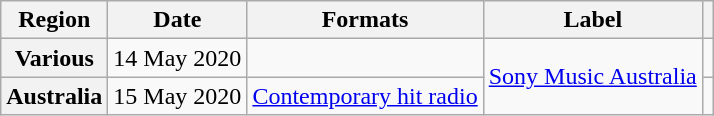<table class="wikitable plainrowheaders">
<tr>
<th scope="col">Region</th>
<th scope="col">Date</th>
<th scope="col">Formats</th>
<th scope="col">Label</th>
<th scope="col"></th>
</tr>
<tr>
<th scope="row">Various</th>
<td>14 May 2020</td>
<td></td>
<td rowspan="2"><a href='#'>Sony Music Australia</a></td>
<td style="text-align:center;"></td>
</tr>
<tr>
<th scope="row">Australia</th>
<td>15 May 2020</td>
<td><a href='#'>Contemporary hit radio</a></td>
<td style="text-align:center;"></td>
</tr>
</table>
